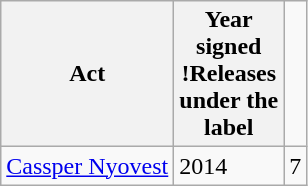<table class="wikitable">
<tr>
<th>Act</th>
<th>Year<br> signed<br>!Releases<br> under the<br> label</th>
</tr>
<tr>
<td><a href='#'>Cassper Nyovest</a></td>
<td>2014</td>
<td>7</td>
</tr>
</table>
